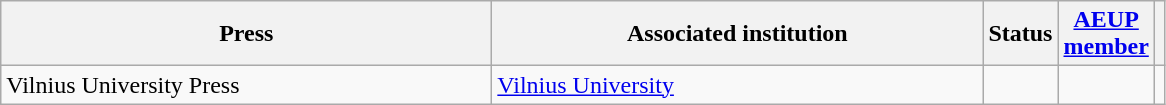<table class="wikitable sortable">
<tr>
<th style="width:20em">Press</th>
<th style="width:20em">Associated institution</th>
<th>Status</th>
<th><a href='#'>AEUP<br>member</a></th>
<th></th>
</tr>
<tr>
<td>Vilnius University Press</td>
<td><a href='#'>Vilnius University</a></td>
<td></td>
<td></td>
<td></td>
</tr>
</table>
